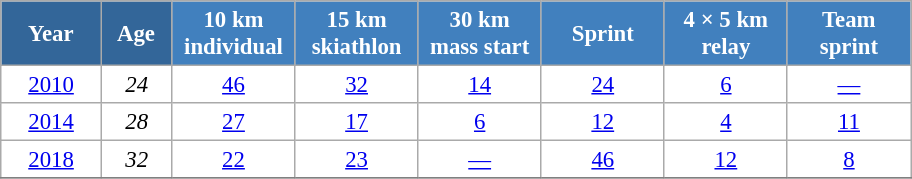<table class="wikitable" style="font-size:95%; text-align:center; border:grey solid 1px; border-collapse:collapse; background:#ffffff;">
<tr>
<th style="background-color:#369; color:white; width:60px;"> Year </th>
<th style="background-color:#369; color:white; width:40px;"> Age </th>
<th style="background-color:#4180be; color:white; width:75px;"> 10 km <br> individual </th>
<th style="background-color:#4180be; color:white; width:75px;"> 15 km <br> skiathlon </th>
<th style="background-color:#4180be; color:white; width:75px;"> 30 km <br> mass start </th>
<th style="background-color:#4180be; color:white; width:75px;"> Sprint </th>
<th style="background-color:#4180be; color:white; width:75px;"> 4 × 5 km <br> relay </th>
<th style="background-color:#4180be; color:white; width:75px;"> Team <br> sprint </th>
</tr>
<tr>
<td><a href='#'>2010</a></td>
<td><em>24</em></td>
<td><a href='#'>46</a></td>
<td><a href='#'>32</a></td>
<td><a href='#'>14</a></td>
<td><a href='#'>24</a></td>
<td><a href='#'>6</a></td>
<td><a href='#'>—</a></td>
</tr>
<tr>
<td><a href='#'>2014</a></td>
<td><em>28</em></td>
<td><a href='#'>27</a></td>
<td><a href='#'>17</a></td>
<td><a href='#'>6</a></td>
<td><a href='#'>12</a></td>
<td><a href='#'>4</a></td>
<td><a href='#'>11</a></td>
</tr>
<tr>
<td><a href='#'>2018</a></td>
<td><em>32</em></td>
<td><a href='#'>22</a></td>
<td><a href='#'>23</a></td>
<td><a href='#'>—</a></td>
<td><a href='#'>46</a></td>
<td><a href='#'>12</a></td>
<td><a href='#'>8</a></td>
</tr>
<tr>
</tr>
</table>
